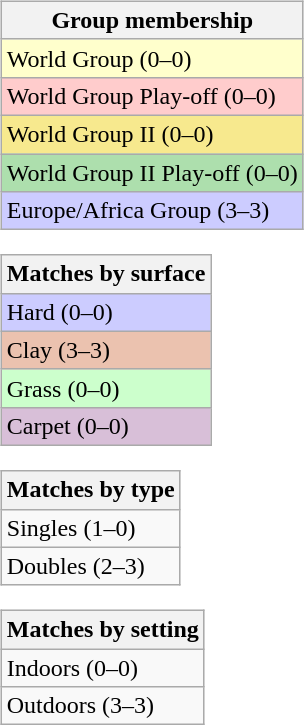<table>
<tr valign=top>
<td><br><table class=wikitable>
<tr>
<th>Group membership</th>
</tr>
<tr style="background:#ffffcc;">
<td>World Group (0–0)</td>
</tr>
<tr style="background:#ffcccc;">
<td>World Group Play-off (0–0)</td>
</tr>
<tr style="background:#F7E98E;">
<td>World Group II (0–0)</td>
</tr>
<tr style="background:#ADDFAD;">
<td>World Group II Play-off (0–0)</td>
</tr>
<tr style="background:#CCCCFF;">
<td>Europe/Africa Group (3–3)</td>
</tr>
</table>
<table class=wikitable>
<tr>
<th>Matches by surface</th>
</tr>
<tr style="background:#ccf;">
<td>Hard (0–0)</td>
</tr>
<tr style="background:#ebc2af;">
<td>Clay (3–3)</td>
</tr>
<tr style="background:#cfc;">
<td>Grass (0–0)</td>
</tr>
<tr style="background:thistle;">
<td>Carpet (0–0)</td>
</tr>
</table>
<table class=wikitable>
<tr>
<th>Matches by type</th>
</tr>
<tr>
<td>Singles (1–0)</td>
</tr>
<tr>
<td>Doubles (2–3)</td>
</tr>
</table>
<table class=wikitable>
<tr>
<th>Matches by setting</th>
</tr>
<tr>
<td>Indoors (0–0)</td>
</tr>
<tr>
<td>Outdoors (3–3)</td>
</tr>
</table>
</td>
</tr>
</table>
